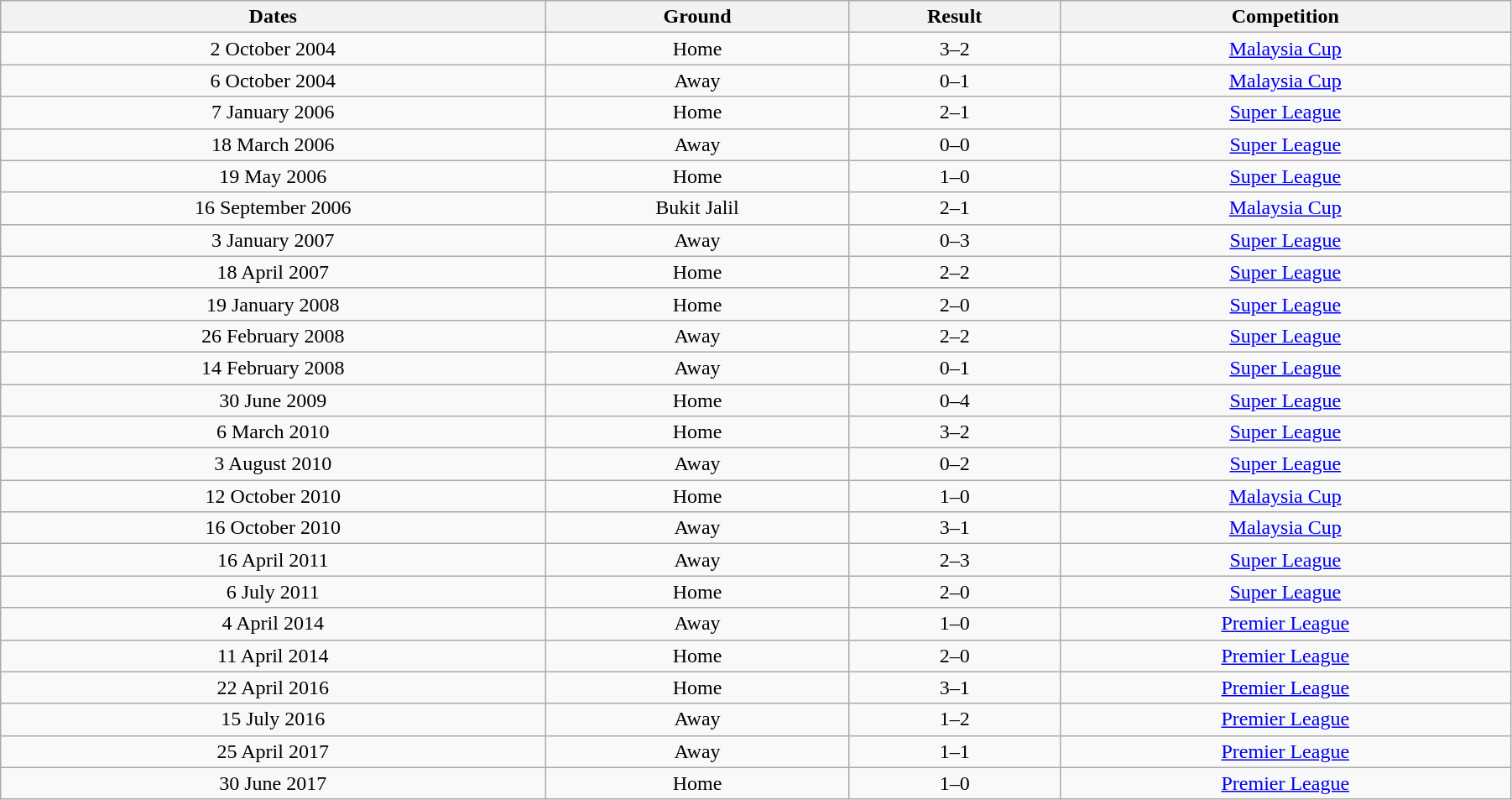<table class="wikitable" style="width:95%;text-align:center">
<tr>
<th>Dates</th>
<th>Ground</th>
<th>Result</th>
<th>Competition</th>
</tr>
<tr>
<td>2 October 2004</td>
<td>Home</td>
<td>3–2</td>
<td><a href='#'>Malaysia Cup</a></td>
</tr>
<tr>
<td>6 October 2004</td>
<td>Away</td>
<td>0–1</td>
<td><a href='#'>Malaysia Cup</a></td>
</tr>
<tr>
<td>7 January 2006</td>
<td>Home</td>
<td>2–1</td>
<td><a href='#'>Super League</a></td>
</tr>
<tr>
<td>18 March 2006</td>
<td>Away</td>
<td>0–0</td>
<td><a href='#'>Super League</a></td>
</tr>
<tr>
<td>19 May 2006</td>
<td>Home</td>
<td>1–0</td>
<td><a href='#'>Super League</a></td>
</tr>
<tr>
<td>16 September 2006</td>
<td>Bukit Jalil</td>
<td>2–1</td>
<td><a href='#'>Malaysia Cup</a></td>
</tr>
<tr>
<td>3 January 2007</td>
<td>Away</td>
<td>0–3</td>
<td><a href='#'>Super League</a></td>
</tr>
<tr>
<td>18 April 2007</td>
<td>Home</td>
<td>2–2</td>
<td><a href='#'>Super League</a></td>
</tr>
<tr>
<td>19 January 2008</td>
<td>Home</td>
<td>2–0</td>
<td><a href='#'>Super League</a></td>
</tr>
<tr>
<td>26 February 2008</td>
<td>Away</td>
<td>2–2</td>
<td><a href='#'>Super League</a></td>
</tr>
<tr>
<td>14 February 2008</td>
<td>Away</td>
<td>0–1</td>
<td><a href='#'>Super League</a></td>
</tr>
<tr>
<td>30 June 2009</td>
<td>Home</td>
<td>0–4</td>
<td><a href='#'>Super League</a></td>
</tr>
<tr>
<td>6 March 2010</td>
<td>Home</td>
<td>3–2</td>
<td><a href='#'>Super League</a></td>
</tr>
<tr>
<td>3 August 2010</td>
<td>Away</td>
<td>0–2</td>
<td><a href='#'>Super League</a></td>
</tr>
<tr>
<td>12 October 2010</td>
<td>Home</td>
<td>1–0</td>
<td><a href='#'>Malaysia Cup</a></td>
</tr>
<tr>
<td>16 October 2010</td>
<td>Away</td>
<td>3–1</td>
<td><a href='#'>Malaysia Cup</a></td>
</tr>
<tr>
<td>16 April 2011</td>
<td>Away</td>
<td>2–3</td>
<td><a href='#'>Super League</a></td>
</tr>
<tr>
<td>6 July 2011</td>
<td>Home</td>
<td>2–0</td>
<td><a href='#'>Super League</a></td>
</tr>
<tr>
<td>4 April 2014</td>
<td>Away</td>
<td>1–0</td>
<td><a href='#'>Premier League</a></td>
</tr>
<tr>
<td>11 April 2014</td>
<td>Home</td>
<td>2–0</td>
<td><a href='#'>Premier League</a></td>
</tr>
<tr>
<td>22 April 2016</td>
<td>Home</td>
<td>3–1</td>
<td><a href='#'>Premier League</a></td>
</tr>
<tr>
<td>15 July 2016</td>
<td>Away</td>
<td>1–2</td>
<td><a href='#'>Premier League</a></td>
</tr>
<tr>
<td>25 April 2017</td>
<td>Away</td>
<td>1–1</td>
<td><a href='#'>Premier League</a></td>
</tr>
<tr>
<td>30 June 2017</td>
<td>Home</td>
<td>1–0</td>
<td><a href='#'>Premier League</a></td>
</tr>
</table>
